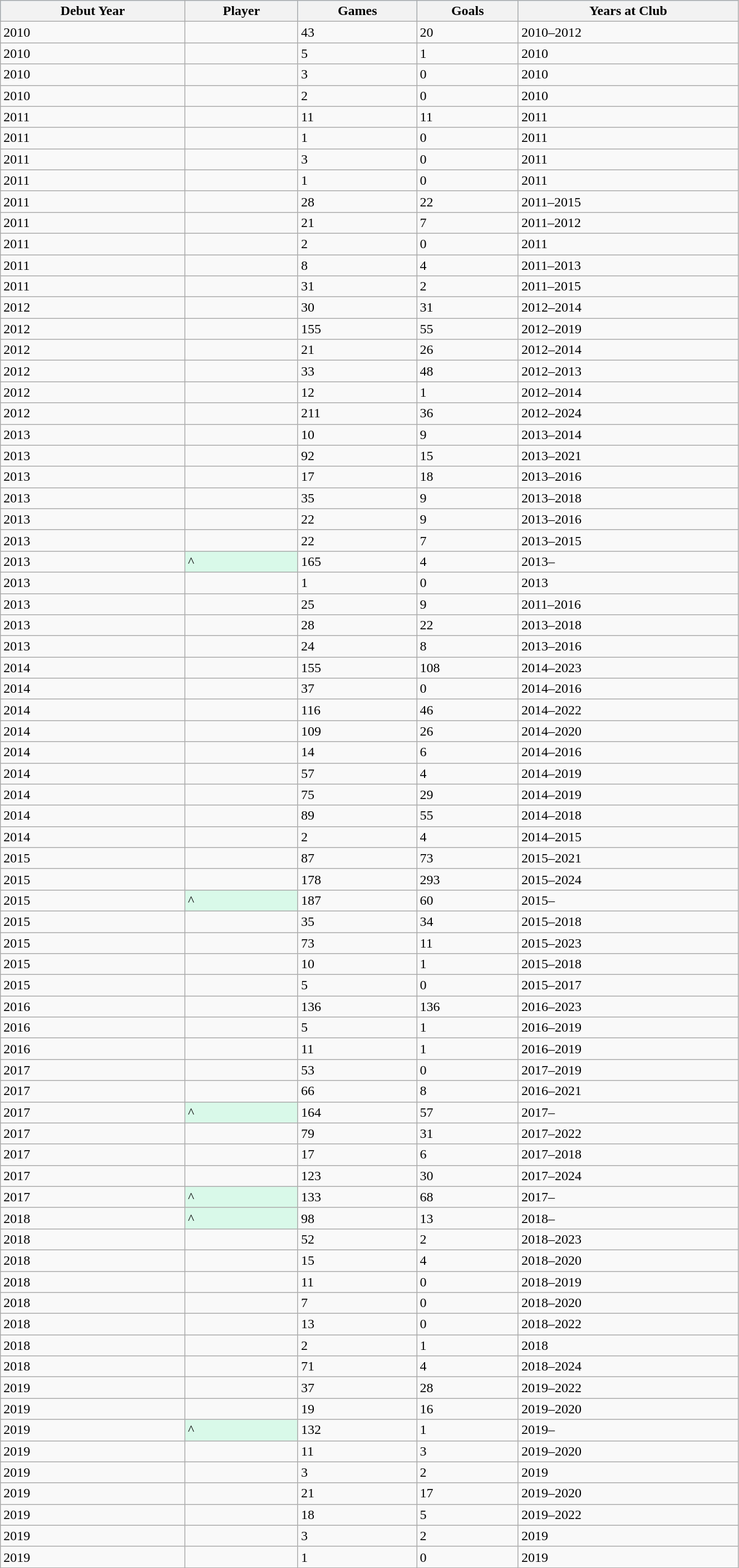<table class="wikitable" style="width:70%;">
<tr style="background:#87cefa;">
<th>Debut Year</th>
<th>Player</th>
<th>Games</th>
<th>Goals</th>
<th>Years at Club</th>
</tr>
<tr>
<td>2010</td>
<td></td>
<td>43</td>
<td>20</td>
<td>2010–2012</td>
</tr>
<tr>
<td>2010</td>
<td></td>
<td>5</td>
<td>1</td>
<td>2010</td>
</tr>
<tr>
<td>2010</td>
<td></td>
<td>3</td>
<td>0</td>
<td>2010</td>
</tr>
<tr>
<td>2010</td>
<td></td>
<td>2</td>
<td>0</td>
<td>2010</td>
</tr>
<tr>
<td>2011</td>
<td></td>
<td>11</td>
<td>11</td>
<td>2011</td>
</tr>
<tr>
<td>2011</td>
<td></td>
<td>1</td>
<td>0</td>
<td>2011</td>
</tr>
<tr>
<td>2011</td>
<td></td>
<td>3</td>
<td>0</td>
<td>2011</td>
</tr>
<tr>
<td>2011</td>
<td></td>
<td>1</td>
<td>0</td>
<td>2011</td>
</tr>
<tr>
<td>2011</td>
<td></td>
<td>28</td>
<td>22</td>
<td>2011–2015</td>
</tr>
<tr>
<td>2011</td>
<td></td>
<td>21</td>
<td>7</td>
<td>2011–2012</td>
</tr>
<tr>
<td>2011</td>
<td></td>
<td>2</td>
<td>0</td>
<td>2011</td>
</tr>
<tr>
<td>2011</td>
<td></td>
<td>8</td>
<td>4</td>
<td>2011–2013</td>
</tr>
<tr>
<td>2011</td>
<td></td>
<td>31</td>
<td>2</td>
<td>2011–2015</td>
</tr>
<tr>
<td>2012</td>
<td></td>
<td>30</td>
<td>31</td>
<td>2012–2014</td>
</tr>
<tr>
<td>2012</td>
<td></td>
<td>155</td>
<td>55</td>
<td>2012–2019</td>
</tr>
<tr>
<td>2012</td>
<td></td>
<td>21</td>
<td>26</td>
<td>2012–2014</td>
</tr>
<tr>
<td>2012</td>
<td></td>
<td>33</td>
<td>48</td>
<td>2012–2013</td>
</tr>
<tr>
<td>2012</td>
<td></td>
<td>12</td>
<td>1</td>
<td>2012–2014</td>
</tr>
<tr>
<td>2012</td>
<td></td>
<td>211</td>
<td>36</td>
<td>2012–2024</td>
</tr>
<tr>
<td>2013</td>
<td></td>
<td>10</td>
<td>9</td>
<td>2013–2014</td>
</tr>
<tr>
<td>2013</td>
<td></td>
<td>92</td>
<td>15</td>
<td>2013–2021</td>
</tr>
<tr>
<td>2013</td>
<td></td>
<td>17</td>
<td>18</td>
<td>2013–2016</td>
</tr>
<tr>
<td>2013</td>
<td></td>
<td>35</td>
<td>9</td>
<td>2013–2018</td>
</tr>
<tr>
<td>2013</td>
<td></td>
<td>22</td>
<td>9</td>
<td>2013–2016</td>
</tr>
<tr>
<td>2013</td>
<td></td>
<td>22</td>
<td>7</td>
<td>2013–2015</td>
</tr>
<tr>
<td>2013</td>
<td style="background:#d9f9e9">^</td>
<td>165</td>
<td>4</td>
<td>2013–</td>
</tr>
<tr>
<td>2013</td>
<td></td>
<td>1</td>
<td>0</td>
<td>2013</td>
</tr>
<tr>
<td>2013</td>
<td></td>
<td>25</td>
<td>9</td>
<td>2011–2016</td>
</tr>
<tr>
<td>2013</td>
<td></td>
<td>28</td>
<td>22</td>
<td>2013–2018</td>
</tr>
<tr>
<td>2013</td>
<td></td>
<td>24</td>
<td>8</td>
<td>2013–2016</td>
</tr>
<tr>
<td>2014</td>
<td></td>
<td>155</td>
<td>108</td>
<td>2014–2023</td>
</tr>
<tr>
<td>2014</td>
<td></td>
<td>37</td>
<td>0</td>
<td>2014–2016</td>
</tr>
<tr>
<td>2014</td>
<td></td>
<td>116</td>
<td>46</td>
<td>2014–2022</td>
</tr>
<tr>
<td>2014</td>
<td></td>
<td>109</td>
<td>26</td>
<td>2014–2020</td>
</tr>
<tr>
<td>2014</td>
<td></td>
<td>14</td>
<td>6</td>
<td>2014–2016</td>
</tr>
<tr>
<td>2014</td>
<td></td>
<td>57</td>
<td>4</td>
<td>2014–2019</td>
</tr>
<tr>
<td>2014</td>
<td></td>
<td>75</td>
<td>29</td>
<td>2014–2019</td>
</tr>
<tr>
<td>2014</td>
<td></td>
<td>89</td>
<td>55</td>
<td>2014–2018</td>
</tr>
<tr>
<td>2014</td>
<td></td>
<td>2</td>
<td>4</td>
<td>2014–2015</td>
</tr>
<tr>
<td>2015</td>
<td></td>
<td>87</td>
<td>73</td>
<td>2015–2021</td>
</tr>
<tr>
<td>2015</td>
<td></td>
<td>178</td>
<td>293</td>
<td>2015–2024</td>
</tr>
<tr>
<td>2015</td>
<td style="background:#d9f9e9">^</td>
<td>187</td>
<td>60</td>
<td>2015–</td>
</tr>
<tr>
<td>2015</td>
<td></td>
<td>35</td>
<td>34</td>
<td>2015–2018</td>
</tr>
<tr>
<td>2015</td>
<td></td>
<td>73</td>
<td>11</td>
<td>2015–2023</td>
</tr>
<tr>
<td>2015</td>
<td></td>
<td>10</td>
<td>1</td>
<td>2015–2018</td>
</tr>
<tr>
<td>2015</td>
<td></td>
<td>5</td>
<td>0</td>
<td>2015–2017</td>
</tr>
<tr>
<td>2016</td>
<td></td>
<td>136</td>
<td>136</td>
<td>2016–2023</td>
</tr>
<tr>
<td>2016</td>
<td></td>
<td>5</td>
<td>1</td>
<td>2016–2019</td>
</tr>
<tr>
<td>2016</td>
<td></td>
<td>11</td>
<td>1</td>
<td>2016–2019</td>
</tr>
<tr>
<td>2017</td>
<td></td>
<td>53</td>
<td>0</td>
<td>2017–2019</td>
</tr>
<tr>
<td>2017</td>
<td></td>
<td>66</td>
<td>8</td>
<td>2016–2021</td>
</tr>
<tr>
<td>2017</td>
<td style="background:#d9f9e9">^</td>
<td>164</td>
<td>57</td>
<td>2017–</td>
</tr>
<tr>
<td>2017</td>
<td></td>
<td>79</td>
<td>31</td>
<td>2017–2022</td>
</tr>
<tr>
<td>2017</td>
<td></td>
<td>17</td>
<td>6</td>
<td>2017–2018</td>
</tr>
<tr>
<td>2017</td>
<td></td>
<td>123</td>
<td>30</td>
<td>2017–2024</td>
</tr>
<tr>
<td>2017</td>
<td style="background:#d9f9e9">^</td>
<td>133</td>
<td>68</td>
<td>2017–</td>
</tr>
<tr>
<td>2018</td>
<td style="background:#d9f9e9">^</td>
<td>98</td>
<td>13</td>
<td>2018–</td>
</tr>
<tr>
<td>2018</td>
<td></td>
<td>52</td>
<td>2</td>
<td>2018–2023</td>
</tr>
<tr>
<td>2018</td>
<td></td>
<td>15</td>
<td>4</td>
<td>2018–2020</td>
</tr>
<tr>
<td>2018</td>
<td></td>
<td>11</td>
<td>0</td>
<td>2018–2019</td>
</tr>
<tr>
<td>2018</td>
<td></td>
<td>7</td>
<td>0</td>
<td>2018–2020</td>
</tr>
<tr>
<td>2018</td>
<td></td>
<td>13</td>
<td>0</td>
<td>2018–2022</td>
</tr>
<tr>
<td>2018</td>
<td></td>
<td>2</td>
<td>1</td>
<td>2018</td>
</tr>
<tr>
<td>2018</td>
<td></td>
<td>71</td>
<td>4</td>
<td>2018–2024</td>
</tr>
<tr>
<td>2019</td>
<td></td>
<td>37</td>
<td>28</td>
<td>2019–2022</td>
</tr>
<tr>
<td>2019</td>
<td></td>
<td>19</td>
<td>16</td>
<td>2019–2020</td>
</tr>
<tr>
<td>2019</td>
<td style="background:#d9f9e9">^</td>
<td>132</td>
<td>1</td>
<td>2019–</td>
</tr>
<tr>
<td>2019</td>
<td></td>
<td>11</td>
<td>3</td>
<td>2019–2020</td>
</tr>
<tr>
<td>2019</td>
<td></td>
<td>3</td>
<td>2</td>
<td>2019</td>
</tr>
<tr>
<td>2019</td>
<td></td>
<td>21</td>
<td>17</td>
<td>2019–2020</td>
</tr>
<tr>
<td>2019</td>
<td></td>
<td>18</td>
<td>5</td>
<td>2019–2022</td>
</tr>
<tr>
<td>2019</td>
<td></td>
<td>3</td>
<td>2</td>
<td>2019</td>
</tr>
<tr>
<td>2019</td>
<td></td>
<td>1</td>
<td>0</td>
<td>2019</td>
</tr>
</table>
